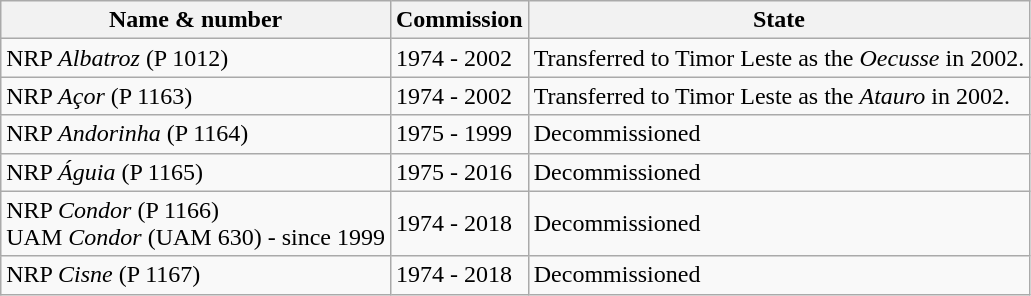<table class="wikitable">
<tr align="center">
<th><strong>Name & number</strong></th>
<th><strong>Commission</strong></th>
<th><strong>State</strong></th>
</tr>
<tr>
<td>NRP <em>Albatroz</em> (P 1012)</td>
<td>1974 - 2002</td>
<td>Transferred to Timor Leste as the <em>Oecusse</em> in 2002.</td>
</tr>
<tr>
<td>NRP <em>Açor</em> (P 1163)</td>
<td>1974 - 2002</td>
<td>Transferred to Timor Leste as the <em>Atauro</em> in 2002.</td>
</tr>
<tr>
<td>NRP <em>Andorinha</em> (P 1164)</td>
<td>1975 - 1999</td>
<td>Decommissioned</td>
</tr>
<tr>
<td>NRP <em>Águia</em> (P 1165)</td>
<td>1975 - 2016</td>
<td>Decommissioned</td>
</tr>
<tr>
<td>NRP <em>Condor</em> (P 1166)<br>UAM <em>Condor</em> (UAM 630) - since 1999</td>
<td>1974 - 2018</td>
<td>Decommissioned </td>
</tr>
<tr>
<td>NRP <em>Cisne</em> (P 1167)</td>
<td>1974 - 2018</td>
<td>Decommissioned </td>
</tr>
</table>
